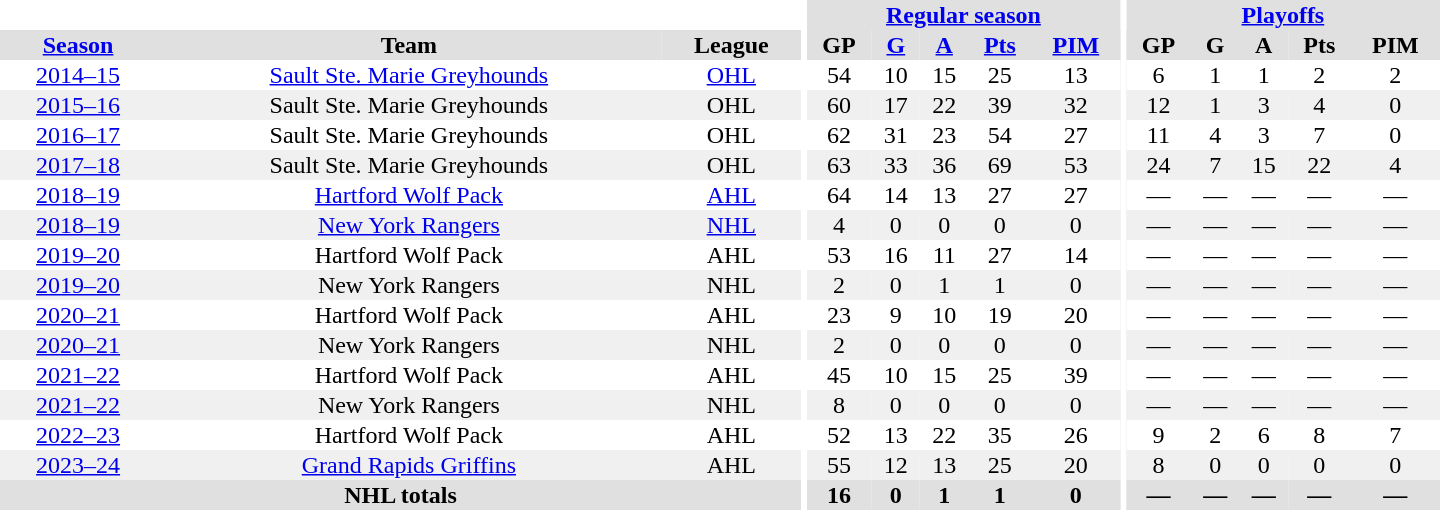<table border="0" cellpadding="1" cellspacing="0" style="text-align:center; width:60em">
<tr bgcolor="#e0e0e0">
<th colspan="3" bgcolor="#ffffff"></th>
<th rowspan="99" bgcolor="#ffffff"></th>
<th colspan="5"><a href='#'>Regular season</a></th>
<th rowspan="99" bgcolor="#ffffff"></th>
<th colspan="5"><a href='#'>Playoffs</a></th>
</tr>
<tr bgcolor="#e0e0e0">
<th><a href='#'>Season</a></th>
<th>Team</th>
<th>League</th>
<th>GP</th>
<th><a href='#'>G</a></th>
<th><a href='#'>A</a></th>
<th><a href='#'>Pts</a></th>
<th><a href='#'>PIM</a></th>
<th>GP</th>
<th>G</th>
<th>A</th>
<th>Pts</th>
<th>PIM</th>
</tr>
<tr>
<td><a href='#'>2014–15</a></td>
<td><a href='#'>Sault Ste. Marie Greyhounds</a></td>
<td><a href='#'>OHL</a></td>
<td>54</td>
<td>10</td>
<td>15</td>
<td>25</td>
<td>13</td>
<td>6</td>
<td>1</td>
<td>1</td>
<td>2</td>
<td>2</td>
</tr>
<tr bgcolor="#f0f0f0">
<td><a href='#'>2015–16</a></td>
<td>Sault Ste. Marie Greyhounds</td>
<td>OHL</td>
<td>60</td>
<td>17</td>
<td>22</td>
<td>39</td>
<td>32</td>
<td>12</td>
<td>1</td>
<td>3</td>
<td>4</td>
<td>0</td>
</tr>
<tr>
<td><a href='#'>2016–17</a></td>
<td>Sault Ste. Marie Greyhounds</td>
<td>OHL</td>
<td>62</td>
<td>31</td>
<td>23</td>
<td>54</td>
<td>27</td>
<td>11</td>
<td>4</td>
<td>3</td>
<td>7</td>
<td>0</td>
</tr>
<tr bgcolor="#f0f0f0">
<td><a href='#'>2017–18</a></td>
<td>Sault Ste. Marie Greyhounds</td>
<td>OHL</td>
<td>63</td>
<td>33</td>
<td>36</td>
<td>69</td>
<td>53</td>
<td>24</td>
<td>7</td>
<td>15</td>
<td>22</td>
<td>4</td>
</tr>
<tr>
<td><a href='#'>2018–19</a></td>
<td><a href='#'>Hartford Wolf Pack</a></td>
<td><a href='#'>AHL</a></td>
<td>64</td>
<td>14</td>
<td>13</td>
<td>27</td>
<td>27</td>
<td>—</td>
<td>—</td>
<td>—</td>
<td>—</td>
<td>—</td>
</tr>
<tr bgcolor="#f0f0f0">
<td><a href='#'>2018–19</a></td>
<td><a href='#'>New York Rangers</a></td>
<td><a href='#'>NHL</a></td>
<td>4</td>
<td>0</td>
<td>0</td>
<td>0</td>
<td>0</td>
<td>—</td>
<td>—</td>
<td>—</td>
<td>—</td>
<td>—</td>
</tr>
<tr>
<td><a href='#'>2019–20</a></td>
<td>Hartford Wolf Pack</td>
<td>AHL</td>
<td>53</td>
<td>16</td>
<td>11</td>
<td>27</td>
<td>14</td>
<td>—</td>
<td>—</td>
<td>—</td>
<td>—</td>
<td>—</td>
</tr>
<tr bgcolor="#f0f0f0">
<td><a href='#'>2019–20</a></td>
<td>New York Rangers</td>
<td>NHL</td>
<td>2</td>
<td>0</td>
<td>1</td>
<td>1</td>
<td>0</td>
<td>—</td>
<td>—</td>
<td>—</td>
<td>—</td>
<td>—</td>
</tr>
<tr>
<td><a href='#'>2020–21</a></td>
<td>Hartford Wolf Pack</td>
<td>AHL</td>
<td>23</td>
<td>9</td>
<td>10</td>
<td>19</td>
<td>20</td>
<td>—</td>
<td>—</td>
<td>—</td>
<td>—</td>
<td>—</td>
</tr>
<tr bgcolor="#f0f0f0">
<td><a href='#'>2020–21</a></td>
<td>New York Rangers</td>
<td>NHL</td>
<td>2</td>
<td>0</td>
<td>0</td>
<td>0</td>
<td>0</td>
<td>—</td>
<td>—</td>
<td>—</td>
<td>—</td>
<td>—</td>
</tr>
<tr>
<td><a href='#'>2021–22</a></td>
<td>Hartford Wolf Pack</td>
<td>AHL</td>
<td>45</td>
<td>10</td>
<td>15</td>
<td>25</td>
<td>39</td>
<td>—</td>
<td>—</td>
<td>—</td>
<td>—</td>
<td>—</td>
</tr>
<tr bgcolor="#f0f0f0">
<td><a href='#'>2021–22</a></td>
<td>New York Rangers</td>
<td>NHL</td>
<td>8</td>
<td>0</td>
<td>0</td>
<td>0</td>
<td>0</td>
<td>—</td>
<td>—</td>
<td>—</td>
<td>—</td>
<td>—</td>
</tr>
<tr>
<td><a href='#'>2022–23</a></td>
<td>Hartford Wolf Pack</td>
<td>AHL</td>
<td>52</td>
<td>13</td>
<td>22</td>
<td>35</td>
<td>26</td>
<td>9</td>
<td>2</td>
<td>6</td>
<td>8</td>
<td>7</td>
</tr>
<tr bgcolor="#f0f0f0">
<td><a href='#'>2023–24</a></td>
<td><a href='#'>Grand Rapids Griffins</a></td>
<td>AHL</td>
<td>55</td>
<td>12</td>
<td>13</td>
<td>25</td>
<td>20</td>
<td>8</td>
<td>0</td>
<td>0</td>
<td>0</td>
<td>0</td>
</tr>
<tr bgcolor="#e0e0e0">
<th colspan="3">NHL totals</th>
<th>16</th>
<th>0</th>
<th>1</th>
<th>1</th>
<th>0</th>
<th>—</th>
<th>—</th>
<th>—</th>
<th>—</th>
<th>—</th>
</tr>
</table>
